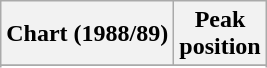<table class="wikitable sortable">
<tr>
<th>Chart (1988/89)</th>
<th>Peak <br>position</th>
</tr>
<tr>
</tr>
<tr>
</tr>
</table>
